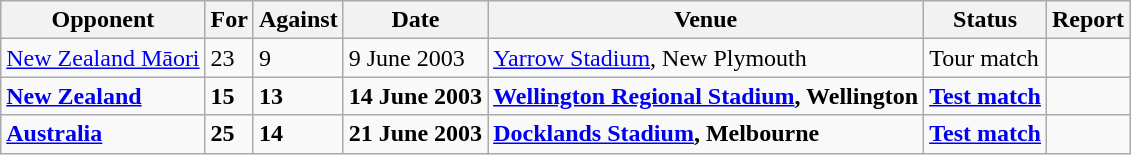<table class="wikitable">
<tr>
<th>Opponent</th>
<th>For</th>
<th>Against</th>
<th>Date</th>
<th>Venue</th>
<th>Status</th>
<th>Report</th>
</tr>
<tr>
<td><a href='#'>New Zealand Māori</a></td>
<td>23</td>
<td>9</td>
<td>9 June 2003</td>
<td><a href='#'>Yarrow Stadium</a>, New Plymouth</td>
<td>Tour match</td>
<td></td>
</tr>
<tr>
<td><strong><a href='#'>New Zealand</a></strong></td>
<td><strong>15</strong></td>
<td><strong>13</strong></td>
<td><strong>14 June 2003</strong></td>
<td><strong><a href='#'>Wellington Regional Stadium</a>, Wellington</strong></td>
<td><strong><a href='#'>Test match</a></strong></td>
<td></td>
</tr>
<tr>
<td><strong><a href='#'>Australia</a></strong></td>
<td><strong>25</strong></td>
<td><strong>14</strong></td>
<td><strong>21 June 2003</strong></td>
<td><strong><a href='#'>Docklands Stadium</a>, Melbourne</strong></td>
<td><strong><a href='#'>Test match</a></strong></td>
<td></td>
</tr>
</table>
